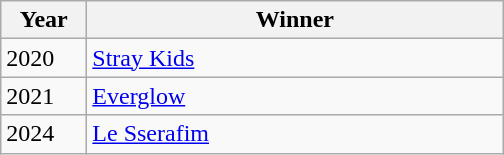<table class="wikitable">
<tr align=center>
<th style="width:50px">Year</th>
<th style="width:270px">Winner</th>
</tr>
<tr>
<td>2020</td>
<td><a href='#'>Stray Kids</a></td>
</tr>
<tr>
<td>2021</td>
<td><a href='#'>Everglow</a></td>
</tr>
<tr>
<td>2024</td>
<td><a href='#'>Le Sserafim</a></td>
</tr>
</table>
